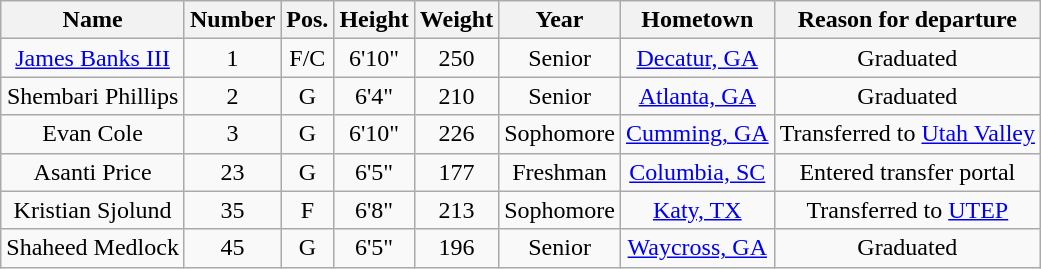<table class="wikitable sortable" border="1" style="text-align:center;">
<tr>
<th>Name</th>
<th>Number</th>
<th>Pos.</th>
<th>Height</th>
<th>Weight</th>
<th>Year</th>
<th>Hometown</th>
<th class="unsortable">Reason for departure</th>
</tr>
<tr>
<td><a href='#'>James Banks III</a></td>
<td>1</td>
<td>F/C</td>
<td>6'10"</td>
<td>250</td>
<td>Senior</td>
<td><a href='#'>Decatur, GA</a></td>
<td>Graduated</td>
</tr>
<tr>
<td>Shembari Phillips</td>
<td>2</td>
<td>G</td>
<td>6'4"</td>
<td>210</td>
<td> Senior</td>
<td><a href='#'>Atlanta, GA</a></td>
<td>Graduated</td>
</tr>
<tr>
<td>Evan Cole</td>
<td>3</td>
<td>G</td>
<td>6'10"</td>
<td>226</td>
<td>Sophomore</td>
<td><a href='#'>Cumming, GA</a></td>
<td>Transferred to <a href='#'>Utah Valley</a></td>
</tr>
<tr>
<td>Asanti Price</td>
<td>23</td>
<td>G</td>
<td>6'5"</td>
<td>177</td>
<td>Freshman</td>
<td><a href='#'>Columbia, SC</a></td>
<td>Entered transfer portal</td>
</tr>
<tr>
<td>Kristian Sjolund</td>
<td>35</td>
<td>F</td>
<td>6'8"</td>
<td>213</td>
<td>Sophomore</td>
<td><a href='#'>Katy, TX</a></td>
<td>Transferred to <a href='#'>UTEP</a></td>
</tr>
<tr>
<td>Shaheed Medlock</td>
<td>45</td>
<td>G</td>
<td>6'5"</td>
<td>196</td>
<td>Senior</td>
<td><a href='#'>Waycross, GA</a></td>
<td>Graduated</td>
</tr>
</table>
